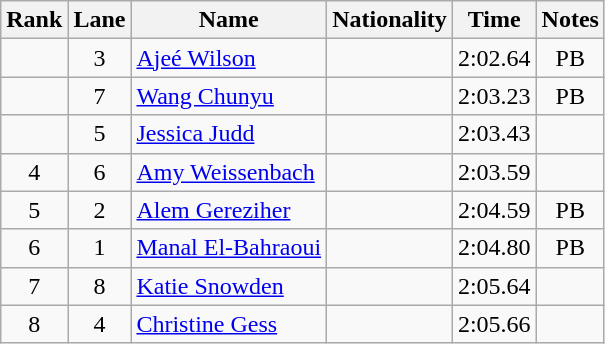<table class="wikitable sortable" style="text-align:center">
<tr>
<th>Rank</th>
<th>Lane</th>
<th>Name</th>
<th>Nationality</th>
<th>Time</th>
<th>Notes</th>
</tr>
<tr>
<td></td>
<td>3</td>
<td align=left><a href='#'>Ajeé Wilson</a></td>
<td align=left></td>
<td>2:02.64</td>
<td>PB</td>
</tr>
<tr>
<td></td>
<td>7</td>
<td align=left><a href='#'>Wang Chunyu</a></td>
<td align=left></td>
<td>2:03.23</td>
<td>PB</td>
</tr>
<tr>
<td></td>
<td>5</td>
<td align=left><a href='#'>Jessica Judd</a></td>
<td align=left></td>
<td>2:03.43</td>
<td></td>
</tr>
<tr>
<td>4</td>
<td>6</td>
<td align=left><a href='#'>Amy Weissenbach</a></td>
<td align=left></td>
<td>2:03.59</td>
<td></td>
</tr>
<tr>
<td>5</td>
<td>2</td>
<td align=left><a href='#'>Alem Gereziher</a></td>
<td align=left></td>
<td>2:04.59</td>
<td>PB</td>
</tr>
<tr>
<td>6</td>
<td>1</td>
<td align=left><a href='#'>Manal El-Bahraoui</a></td>
<td align=left></td>
<td>2:04.80</td>
<td>PB</td>
</tr>
<tr>
<td>7</td>
<td>8</td>
<td align=left><a href='#'>Katie Snowden</a></td>
<td align=left></td>
<td>2:05.64</td>
<td></td>
</tr>
<tr>
<td>8</td>
<td>4</td>
<td align=left><a href='#'>Christine Gess</a></td>
<td align=left></td>
<td>2:05.66</td>
<td></td>
</tr>
</table>
